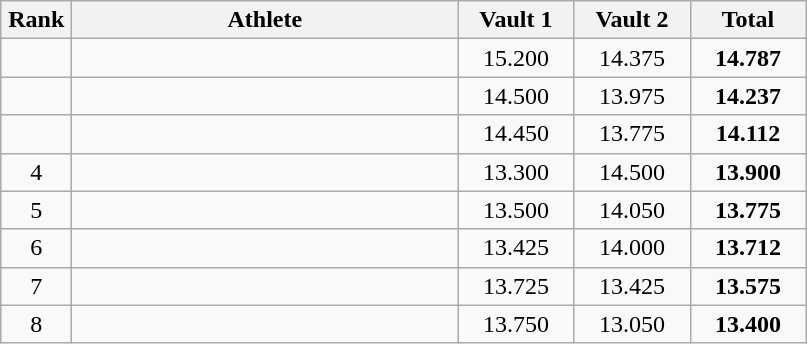<table class=wikitable style="text-align:center">
<tr>
<th width=40>Rank</th>
<th width=250>Athlete</th>
<th width=70>Vault 1</th>
<th width=70>Vault 2</th>
<th width=70>Total</th>
</tr>
<tr>
<td></td>
<td align=left></td>
<td>15.200</td>
<td>14.375</td>
<td><strong>14.787</strong></td>
</tr>
<tr>
<td></td>
<td align=left></td>
<td>14.500</td>
<td>13.975</td>
<td><strong>14.237</strong></td>
</tr>
<tr>
<td></td>
<td align=left></td>
<td>14.450</td>
<td>13.775</td>
<td><strong>14.112</strong></td>
</tr>
<tr>
<td>4</td>
<td align=left></td>
<td>13.300</td>
<td>14.500</td>
<td><strong>13.900</strong></td>
</tr>
<tr>
<td>5</td>
<td align=left></td>
<td>13.500</td>
<td>14.050</td>
<td><strong>13.775</strong></td>
</tr>
<tr>
<td>6</td>
<td align=left></td>
<td>13.425</td>
<td>14.000</td>
<td><strong>13.712</strong></td>
</tr>
<tr>
<td>7</td>
<td align=left></td>
<td>13.725</td>
<td>13.425</td>
<td><strong>13.575</strong></td>
</tr>
<tr>
<td>8</td>
<td align=left></td>
<td>13.750</td>
<td>13.050</td>
<td><strong>13.400</strong></td>
</tr>
</table>
